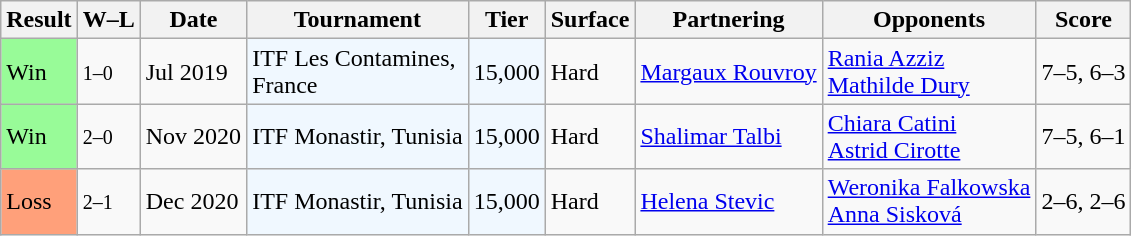<table class="sortable wikitable">
<tr>
<th>Result</th>
<th class="unsortable">W–L</th>
<th>Date</th>
<th>Tournament</th>
<th>Tier</th>
<th>Surface</th>
<th>Partnering</th>
<th>Opponents</th>
<th class="unsortable">Score</th>
</tr>
<tr>
<td style="background:#98fb98;">Win</td>
<td><small>1–0</small></td>
<td>Jul 2019</td>
<td style="background:#f0f8ff;">ITF Les Contamines, <br>France</td>
<td style="background:#f0f8ff;">15,000</td>
<td>Hard</td>
<td> <a href='#'>Margaux Rouvroy</a></td>
<td> <a href='#'>Rania Azziz</a> <br>  <a href='#'>Mathilde Dury</a></td>
<td>7–5, 6–3</td>
</tr>
<tr>
<td style="background:#98fb98;">Win</td>
<td><small>2–0</small></td>
<td>Nov 2020</td>
<td style="background:#f0f8ff;">ITF Monastir, Tunisia</td>
<td style="background:#f0f8ff;">15,000</td>
<td>Hard</td>
<td> <a href='#'>Shalimar Talbi</a></td>
<td> <a href='#'>Chiara Catini</a> <br>  <a href='#'>Astrid Cirotte</a></td>
<td>7–5, 6–1</td>
</tr>
<tr>
<td style="background:#ffa07a;">Loss</td>
<td><small>2–1</small></td>
<td>Dec 2020</td>
<td style="background:#f0f8ff;">ITF Monastir, Tunisia</td>
<td style="background:#f0f8ff;">15,000</td>
<td>Hard</td>
<td> <a href='#'>Helena Stevic</a></td>
<td> <a href='#'>Weronika Falkowska</a> <br>  <a href='#'>Anna Sisková</a></td>
<td>2–6, 2–6</td>
</tr>
</table>
